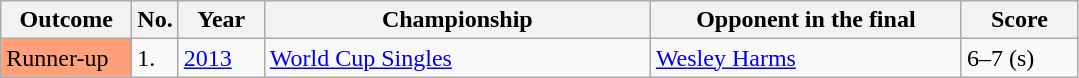<table class="sortable wikitable">
<tr>
<th width="80">Outcome</th>
<th width="20">No.</th>
<th width="50">Year</th>
<th style="width:250px;">Championship</th>
<th style="width:200px;">Opponent in the final</th>
<th width="70">Score</th>
</tr>
<tr>
<td style="background:#ffa07a;">Runner-up</td>
<td>1.</td>
<td><a href='#'>2013</a></td>
<td><a href='#'>World Cup Singles</a></td>
<td> <a href='#'>Wesley Harms</a></td>
<td>6–7 (s)</td>
</tr>
</table>
